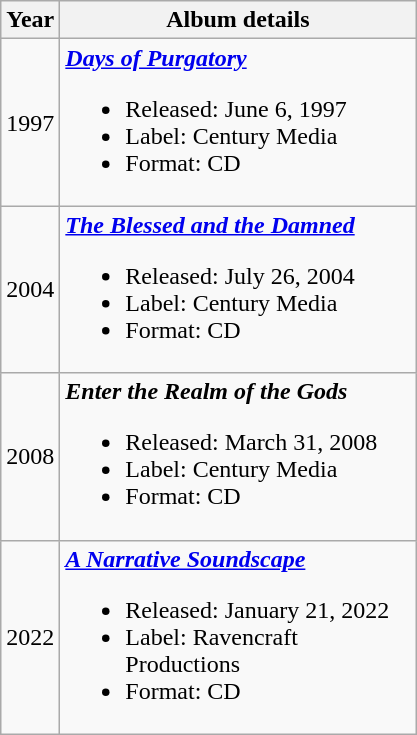<table class="wikitable" border="1">
<tr>
<th>Year</th>
<th width="230">Album details</th>
</tr>
<tr>
<td>1997</td>
<td><strong><em><a href='#'>Days of Purgatory</a></em></strong><br><ul><li>Released: June 6, 1997</li><li>Label: Century Media</li><li>Format: CD</li></ul></td>
</tr>
<tr>
<td>2004</td>
<td><strong><em><a href='#'>The Blessed and the Damned</a></em></strong><br><ul><li>Released: July 26, 2004</li><li>Label: Century Media</li><li>Format: CD</li></ul></td>
</tr>
<tr>
<td>2008</td>
<td><strong><em>Enter the Realm of the Gods</em></strong><br><ul><li>Released: March 31, 2008</li><li>Label: Century Media</li><li>Format: CD</li></ul></td>
</tr>
<tr>
<td>2022</td>
<td><strong><em><a href='#'>A Narrative Soundscape</a></em></strong><br><ul><li>Released: January 21, 2022</li><li>Label: Ravencraft Productions</li><li>Format: CD</li></ul></td>
</tr>
</table>
